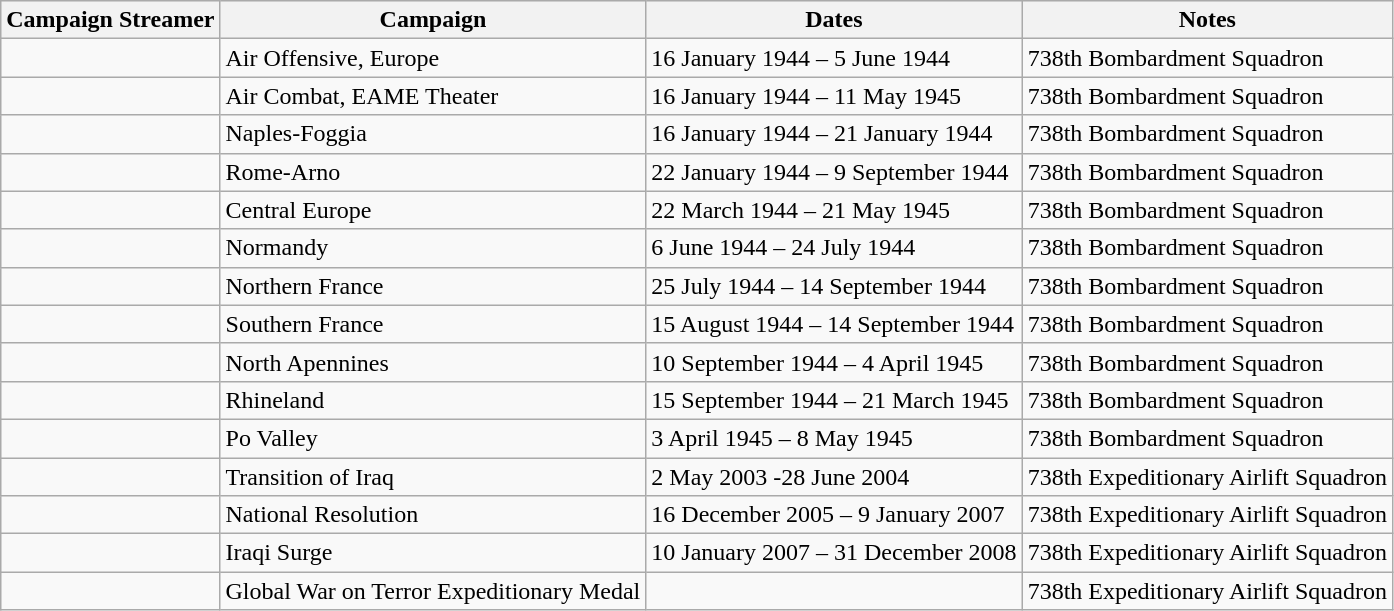<table class="wikitable">
<tr style="background:#efefef;">
<th>Campaign Streamer</th>
<th>Campaign</th>
<th>Dates</th>
<th>Notes</th>
</tr>
<tr>
<td></td>
<td>Air Offensive, Europe</td>
<td>16 January 1944 – 5 June 1944</td>
<td>738th Bombardment Squadron</td>
</tr>
<tr>
<td></td>
<td>Air Combat, EAME Theater</td>
<td>16 January 1944 – 11 May 1945</td>
<td>738th Bombardment Squadron</td>
</tr>
<tr>
<td></td>
<td>Naples-Foggia</td>
<td>16 January 1944 – 21 January 1944</td>
<td>738th Bombardment Squadron</td>
</tr>
<tr>
<td></td>
<td>Rome-Arno</td>
<td>22 January 1944 – 9 September 1944</td>
<td>738th Bombardment Squadron</td>
</tr>
<tr>
<td></td>
<td>Central Europe</td>
<td>22 March 1944 – 21 May 1945</td>
<td>738th Bombardment Squadron</td>
</tr>
<tr>
<td></td>
<td>Normandy</td>
<td>6 June 1944 – 24 July 1944</td>
<td>738th Bombardment Squadron</td>
</tr>
<tr>
<td></td>
<td>Northern France</td>
<td>25 July 1944 – 14 September 1944</td>
<td>738th Bombardment Squadron</td>
</tr>
<tr>
<td></td>
<td>Southern France</td>
<td>15 August 1944 – 14 September 1944</td>
<td>738th Bombardment Squadron</td>
</tr>
<tr>
<td></td>
<td>North Apennines</td>
<td>10 September 1944 – 4 April 1945</td>
<td>738th Bombardment Squadron</td>
</tr>
<tr>
<td></td>
<td>Rhineland</td>
<td>15 September 1944 – 21 March 1945</td>
<td>738th Bombardment Squadron</td>
</tr>
<tr>
<td></td>
<td>Po Valley</td>
<td>3 April 1945 – 8 May 1945</td>
<td>738th Bombardment Squadron</td>
</tr>
<tr>
<td></td>
<td>Transition of Iraq</td>
<td>2 May 2003 -28 June 2004</td>
<td>738th Expeditionary Airlift Squadron</td>
</tr>
<tr>
<td></td>
<td>National Resolution</td>
<td>16 December 2005 – 9 January 2007</td>
<td>738th Expeditionary Airlift Squadron</td>
</tr>
<tr>
<td></td>
<td>Iraqi Surge</td>
<td>10 January 2007 – 31 December 2008</td>
<td>738th Expeditionary Airlift Squadron</td>
</tr>
<tr>
<td></td>
<td>Global War on Terror Expeditionary Medal</td>
<td></td>
<td>738th Expeditionary Airlift Squadron</td>
</tr>
</table>
